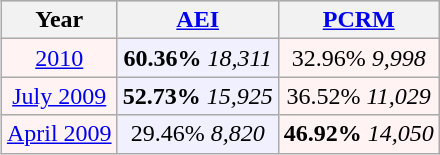<table class="wikitable"  style="float:right; font-size:100%; margin: 1em 1em 1em 1em;">
<tr style="background:lightgrey;">
<th>Year</th>
<th><a href='#'>AEI</a></th>
<th><a href='#'>PCRM</a></th>
</tr>
<tr>
<td style="text-align:center; background:#fff3f3;"><a href='#'>2010</a></td>
<td style="text-align:center; background:#f0f0ff;"><strong>60.36%</strong> <em>18,311</em></td>
<td style="text-align:center; background:#fff3f3;">32.96% <em>9,998</em></td>
</tr>
<tr>
<td style="text-align:center; background:#fff3f3;"><a href='#'>July 2009</a></td>
<td style="text-align:center; background:#f0f0ff;"><strong>52.73%</strong> <em>15,925</em></td>
<td style="text-align:center; background:#fff3f3;">36.52% <em>11,029</em></td>
</tr>
<tr>
<td style="text-align:center; background:#fff3f3;"><a href='#'>April 2009</a></td>
<td style="text-align:center; background:#f0f0ff;">29.46% <em>8,820</em></td>
<td style="text-align:center; background:#fff3f3;"><strong>46.92%</strong> <em>14,050</em></td>
</tr>
</table>
